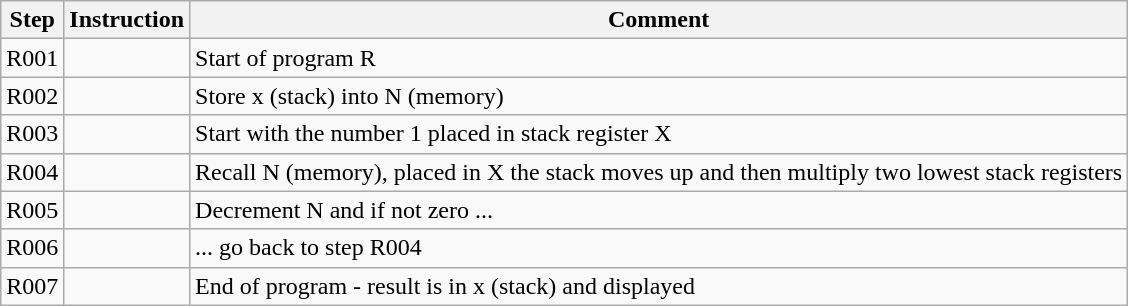<table class=wikitable>
<tr>
<th>Step</th>
<th>Instruction</th>
<th>Comment</th>
</tr>
<tr>
<td>R001</td>
<td></td>
<td>Start of program R</td>
</tr>
<tr>
<td>R002</td>
<td></td>
<td>Store x (stack) into N (memory)</td>
</tr>
<tr>
<td>R003</td>
<td></td>
<td>Start with the number 1 placed in stack register X</td>
</tr>
<tr>
<td>R004</td>
<td></td>
<td>Recall N (memory), placed in X the stack moves up and then multiply two lowest stack registers</td>
</tr>
<tr>
<td>R005</td>
<td></td>
<td>Decrement N and if not zero ...</td>
</tr>
<tr>
<td>R006</td>
<td></td>
<td>... go back to step R004</td>
</tr>
<tr>
<td>R007</td>
<td></td>
<td>End of program - result is in x (stack) and displayed</td>
</tr>
</table>
